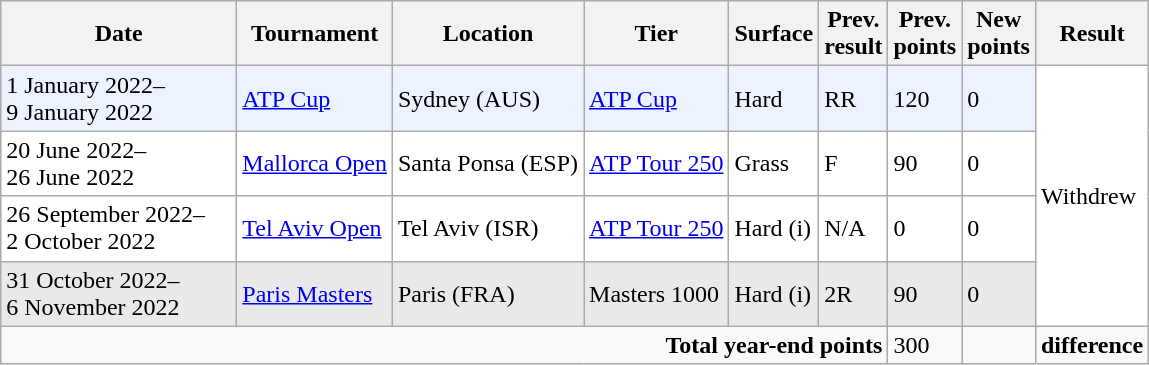<table class="wikitable" style="text-align:left">
<tr>
<th style="width:150px">Date</th>
<th>Tournament</th>
<th>Location</th>
<th>Tier</th>
<th>Surface</th>
<th>Prev.<br>result</th>
<th>Prev.<br>points</th>
<th>New<br>points</th>
<th>Result</th>
</tr>
<tr style="background:#ECF2FF;">
<td>1 January 2022–<br>9 January 2022</td>
<td><a href='#'>ATP Cup</a></td>
<td>Sydney (AUS)</td>
<td><a href='#'>ATP Cup</a></td>
<td>Hard</td>
<td>RR</td>
<td>120</td>
<td>0</td>
<td style="background:white;" rowspan=4>Withdrew</td>
</tr>
<tr style="background:white;">
<td>20 June 2022–<br>26 June 2022</td>
<td><a href='#'>Mallorca Open</a></td>
<td>Santa Ponsa (ESP)</td>
<td><a href='#'>ATP Tour 250</a></td>
<td>Grass</td>
<td>F</td>
<td>90</td>
<td>0</td>
</tr>
<tr style="background:white;">
<td>26 September 2022–<br>2 October 2022</td>
<td><a href='#'>Tel Aviv Open</a></td>
<td>Tel Aviv (ISR)</td>
<td><a href='#'>ATP Tour 250</a></td>
<td>Hard (i)</td>
<td>N/A</td>
<td>0</td>
<td>0</td>
</tr>
<tr style="background:#e9e9e9;">
<td>31 October 2022–<br>6 November 2022</td>
<td><a href='#'>Paris Masters</a></td>
<td>Paris (FRA)</td>
<td>Masters 1000</td>
<td>Hard (i)</td>
<td>2R</td>
<td>90</td>
<td>0</td>
</tr>
<tr>
<td colspan=6 align=right><strong>Total year-end points</strong></td>
<td>300</td>
<td></td>
<td>  <strong>difference</strong></td>
</tr>
</table>
